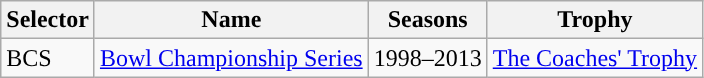<table class="wikitable">
<tr>
<th width=px>Selector</th>
<th width=px>Name</th>
<th width=px>Seasons</th>
<th width=px>Trophy</th>
</tr>
<tr>
<td>BCS</td>
<td><a href='#'>Bowl Championship Series</a></td>
<td>1998–2013</td>
<td><a href='#'>The Coaches' Trophy</a></td>
</tr>
</table>
